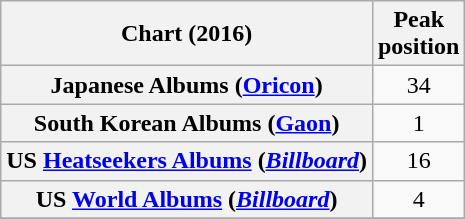<table class="wikitable plainrowheaders">
<tr>
<th>Chart (2016)</th>
<th>Peak<br>position</th>
</tr>
<tr>
<th scope="row">Japanese Albums (<a href='#'>Oricon</a>)</th>
<td align="center">34</td>
</tr>
<tr>
<th scope="row">South Korean Albums (<a href='#'>Gaon</a>)</th>
<td align="center">1</td>
</tr>
<tr>
<th scope="row">US <a href='#'>Heatseekers Albums</a> (<em><a href='#'>Billboard</a></em>)</th>
<td align="center">16</td>
</tr>
<tr>
<th scope="row">US <a href='#'>World Albums</a> (<em><a href='#'>Billboard</a></em>)</th>
<td align="center">4</td>
</tr>
<tr>
</tr>
</table>
